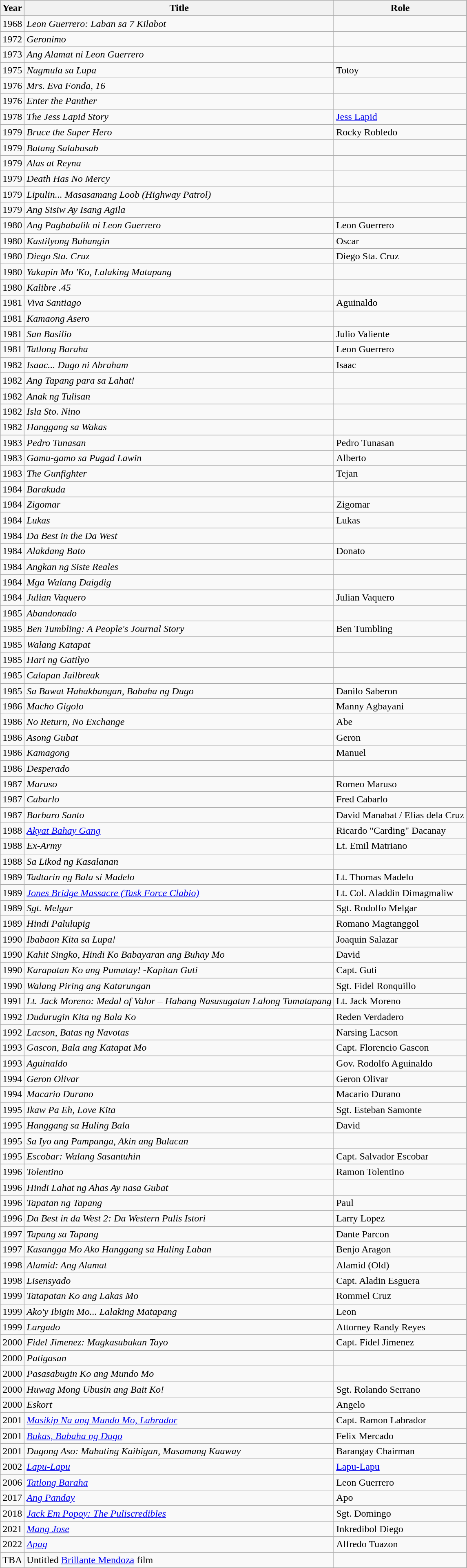<table class="wikitable sortable">
<tr>
<th>Year</th>
<th>Title</th>
<th>Role</th>
</tr>
<tr>
<td>1968</td>
<td><em>Leon Guerrero: Laban sa 7 Kilabot</em></td>
<td></td>
</tr>
<tr>
<td>1972</td>
<td><em>Geronimo</em></td>
<td></td>
</tr>
<tr>
<td>1973</td>
<td><em>Ang Alamat ni Leon Guerrero</em></td>
<td></td>
</tr>
<tr>
<td>1975</td>
<td><em>Nagmula sa Lupa</em></td>
<td>Totoy</td>
</tr>
<tr>
<td>1976</td>
<td><em>Mrs. Eva Fonda, 16</em></td>
<td></td>
</tr>
<tr>
<td>1976</td>
<td><em>Enter the Panther</em></td>
<td></td>
</tr>
<tr>
<td>1978</td>
<td><em>The Jess Lapid Story</em></td>
<td><a href='#'>Jess Lapid</a></td>
</tr>
<tr>
<td>1979</td>
<td><em>Bruce the Super Hero</em></td>
<td>Rocky Robledo</td>
</tr>
<tr>
<td>1979</td>
<td><em>Batang Salabusab</em></td>
<td></td>
</tr>
<tr>
<td>1979</td>
<td><em>Alas at Reyna</em></td>
<td></td>
</tr>
<tr>
<td>1979</td>
<td><em>Death Has No Mercy</em></td>
<td></td>
</tr>
<tr>
<td>1979</td>
<td><em>Lipulin... Masasamang Loob (Highway Patrol)</em></td>
<td></td>
</tr>
<tr>
<td>1979</td>
<td><em>Ang Sisiw Ay Isang Agila</em></td>
<td></td>
</tr>
<tr>
<td>1980</td>
<td><em>Ang Pagbabalik ni Leon Guerrero</em></td>
<td>Leon Guerrero</td>
</tr>
<tr>
<td>1980</td>
<td><em>Kastilyong Buhangin</em></td>
<td>Oscar</td>
</tr>
<tr>
<td>1980</td>
<td><em>Diego Sta. Cruz</em></td>
<td>Diego Sta. Cruz</td>
</tr>
<tr>
<td>1980</td>
<td><em>Yakapin Mo 'Ko, Lalaking Matapang</em></td>
<td></td>
</tr>
<tr>
<td>1980</td>
<td><em>Kalibre .45</em></td>
<td></td>
</tr>
<tr>
<td>1981</td>
<td><em>Viva Santiago</em></td>
<td>Aguinaldo</td>
</tr>
<tr>
<td>1981</td>
<td><em>Kamaong Asero</em></td>
<td></td>
</tr>
<tr>
<td>1981</td>
<td><em>San Basilio</em></td>
<td>Julio Valiente</td>
</tr>
<tr>
<td>1981</td>
<td><em>Tatlong Baraha</em></td>
<td>Leon Guerrero</td>
</tr>
<tr>
<td>1982</td>
<td><em>Isaac... Dugo ni Abraham</em></td>
<td>Isaac</td>
</tr>
<tr>
<td>1982</td>
<td><em>Ang Tapang para sa Lahat!</em></td>
<td></td>
</tr>
<tr>
<td>1982</td>
<td><em>Anak ng Tulisan</em></td>
<td></td>
</tr>
<tr>
<td>1982</td>
<td><em>Isla Sto. Nino</em></td>
<td></td>
</tr>
<tr>
<td>1982</td>
<td><em>Hanggang sa Wakas</em></td>
<td></td>
</tr>
<tr>
<td>1983</td>
<td><em>Pedro Tunasan</em></td>
<td>Pedro Tunasan</td>
</tr>
<tr>
<td>1983</td>
<td><em>Gamu-gamo sa Pugad Lawin</em></td>
<td>Alberto</td>
</tr>
<tr>
<td>1983</td>
<td><em>The Gunfighter</em></td>
<td>Tejan</td>
</tr>
<tr>
<td>1984</td>
<td><em>Barakuda</em></td>
<td></td>
</tr>
<tr>
<td>1984</td>
<td><em>Zigomar</em></td>
<td>Zigomar</td>
</tr>
<tr>
<td>1984</td>
<td><em>Lukas</em></td>
<td>Lukas</td>
</tr>
<tr>
<td>1984</td>
<td><em>Da Best in the Da West</em></td>
<td></td>
</tr>
<tr>
<td>1984</td>
<td><em>Alakdang Bato</em></td>
<td>Donato</td>
</tr>
<tr>
<td>1984</td>
<td><em>Angkan ng Siste Reales</em></td>
<td></td>
</tr>
<tr>
<td>1984</td>
<td><em>Mga Walang Daigdig</em></td>
<td></td>
</tr>
<tr>
<td>1984</td>
<td><em>Julian Vaquero</em></td>
<td>Julian Vaquero</td>
</tr>
<tr>
<td>1985</td>
<td><em>Abandonado</em></td>
<td></td>
</tr>
<tr>
<td>1985</td>
<td><em>Ben Tumbling: A People's Journal Story</em></td>
<td>Ben Tumbling</td>
</tr>
<tr>
<td>1985</td>
<td><em>Walang Katapat</em></td>
<td></td>
</tr>
<tr>
<td>1985</td>
<td><em>Hari ng Gatilyo</em></td>
<td></td>
</tr>
<tr>
<td>1985</td>
<td><em>Calapan Jailbreak</em></td>
<td></td>
</tr>
<tr>
<td>1985</td>
<td><em>Sa Bawat Hahakbangan, Babaha ng Dugo</em></td>
<td>Danilo Saberon</td>
</tr>
<tr>
<td>1986</td>
<td><em>Macho Gigolo</em></td>
<td>Manny Agbayani</td>
</tr>
<tr>
<td>1986</td>
<td><em>No Return, No Exchange</em></td>
<td>Abe</td>
</tr>
<tr>
<td>1986</td>
<td><em>Asong Gubat</em></td>
<td>Geron</td>
</tr>
<tr>
<td>1986</td>
<td><em>Kamagong</em></td>
<td>Manuel</td>
</tr>
<tr>
<td>1986</td>
<td><em>Desperado</em></td>
<td></td>
</tr>
<tr>
<td>1987</td>
<td><em>Maruso</em></td>
<td>Romeo Maruso</td>
</tr>
<tr>
<td>1987</td>
<td><em>Cabarlo</em></td>
<td>Fred Cabarlo</td>
</tr>
<tr>
<td>1987</td>
<td><em>Barbaro Santo</em></td>
<td>David Manabat / Elias dela Cruz</td>
</tr>
<tr>
<td>1988</td>
<td><em><a href='#'>Akyat Bahay Gang</a></em></td>
<td>Ricardo "Carding" Dacanay</td>
</tr>
<tr>
<td>1988</td>
<td><em>Ex-Army</em></td>
<td>Lt. Emil Matriano</td>
</tr>
<tr>
<td>1988</td>
<td><em>Sa Likod ng Kasalanan</em></td>
<td></td>
</tr>
<tr>
<td>1989</td>
<td><em>Tadtarin ng Bala si Madelo</em></td>
<td>Lt. Thomas Madelo</td>
</tr>
<tr>
<td>1989</td>
<td><em><a href='#'>Jones Bridge Massacre (Task Force Clabio)</a></em></td>
<td>Lt. Col. Aladdin Dimagmaliw</td>
</tr>
<tr>
<td>1989</td>
<td><em>Sgt. Melgar</em></td>
<td>Sgt. Rodolfo Melgar</td>
</tr>
<tr>
<td>1989</td>
<td><em>Hindi Palulupig</em></td>
<td>Romano Magtanggol</td>
</tr>
<tr>
<td>1990</td>
<td><em>Ibabaon Kita sa Lupa!</em></td>
<td>Joaquin Salazar</td>
</tr>
<tr>
<td>1990</td>
<td><em>Kahit Singko, Hindi Ko Babayaran ang Buhay Mo</em></td>
<td>David</td>
</tr>
<tr>
<td>1990</td>
<td><em>Karapatan Ko ang Pumatay! -Kapitan Guti</em></td>
<td>Capt. Guti</td>
</tr>
<tr>
<td>1990</td>
<td><em>Walang Piring ang Katarungan</em></td>
<td>Sgt. Fidel Ronquillo</td>
</tr>
<tr>
<td>1991</td>
<td><em>Lt. Jack Moreno: Medal of Valor – Habang Nasusugatan Lalong Tumatapang</em></td>
<td>Lt. Jack Moreno</td>
</tr>
<tr>
<td>1992</td>
<td><em>Dudurugin Kita ng Bala Ko</em></td>
<td>Reden Verdadero</td>
</tr>
<tr>
<td>1992</td>
<td><em>Lacson, Batas ng Navotas</em></td>
<td>Narsing Lacson</td>
</tr>
<tr>
<td>1993</td>
<td><em>Gascon, Bala ang Katapat Mo</em></td>
<td>Capt. Florencio Gascon</td>
</tr>
<tr>
<td>1993</td>
<td><em>Aguinaldo</em></td>
<td>Gov. Rodolfo Aguinaldo</td>
</tr>
<tr>
<td>1994</td>
<td><em>Geron Olivar</em></td>
<td>Geron Olivar</td>
</tr>
<tr>
<td>1994</td>
<td><em>Macario Durano</em></td>
<td>Macario Durano</td>
</tr>
<tr>
<td>1995</td>
<td><em>Ikaw Pa Eh, Love Kita</em></td>
<td>Sgt. Esteban Samonte</td>
</tr>
<tr>
<td>1995</td>
<td><em>Hanggang sa Huling Bala</em></td>
<td>David</td>
</tr>
<tr>
<td>1995</td>
<td><em>Sa Iyo ang Pampanga, Akin ang Bulacan</em></td>
<td></td>
</tr>
<tr>
<td>1995</td>
<td><em>Escobar: Walang Sasantuhin</em></td>
<td>Capt. Salvador Escobar</td>
</tr>
<tr>
<td>1996</td>
<td><em>Tolentino</em></td>
<td>Ramon Tolentino</td>
</tr>
<tr>
<td>1996</td>
<td><em>Hindi Lahat ng Ahas Ay nasa Gubat</em></td>
<td></td>
</tr>
<tr>
<td>1996</td>
<td><em>Tapatan ng Tapang</em></td>
<td>Paul</td>
</tr>
<tr>
<td>1996</td>
<td><em>Da Best in da West 2: Da Western Pulis Istori</em></td>
<td>Larry Lopez</td>
</tr>
<tr>
<td>1997</td>
<td><em>Tapang sa Tapang</em></td>
<td>Dante Parcon</td>
</tr>
<tr>
<td>1997</td>
<td><em>Kasangga Mo Ako Hanggang sa Huling Laban</em></td>
<td>Benjo Aragon</td>
</tr>
<tr>
<td>1998</td>
<td><em>Alamid: Ang Alamat</em></td>
<td>Alamid (Old)</td>
</tr>
<tr>
<td>1998</td>
<td><em>Lisensyado</em></td>
<td>Capt. Aladin Esguera</td>
</tr>
<tr>
<td>1999</td>
<td><em>Tatapatan Ko ang Lakas Mo</em></td>
<td>Rommel Cruz</td>
</tr>
<tr>
<td>1999</td>
<td><em>Ako'y Ibigin Mo... Lalaking Matapang</em></td>
<td>Leon</td>
</tr>
<tr>
<td>1999</td>
<td><em>Largado</em></td>
<td>Attorney Randy Reyes</td>
</tr>
<tr>
<td>2000</td>
<td><em>Fidel Jimenez: Magkasubukan Tayo</em></td>
<td>Capt. Fidel Jimenez</td>
</tr>
<tr>
<td>2000</td>
<td><em>Patigasan</em></td>
<td></td>
</tr>
<tr>
<td>2000</td>
<td><em>Pasasabugin Ko ang Mundo Mo</em></td>
<td></td>
</tr>
<tr>
<td>2000</td>
<td><em>Huwag Mong Ubusin ang Bait Ko!</em></td>
<td>Sgt. Rolando Serrano</td>
</tr>
<tr>
<td>2000</td>
<td><em>Eskort</em></td>
<td>Angelo</td>
</tr>
<tr>
<td>2001</td>
<td><em><a href='#'>Masikip Na ang Mundo Mo, Labrador</a></em></td>
<td>Capt. Ramon Labrador</td>
</tr>
<tr>
<td>2001</td>
<td><em><a href='#'>Bukas, Babaha ng Dugo</a></em></td>
<td>Felix Mercado</td>
</tr>
<tr>
<td>2001</td>
<td><em>Dugong Aso: Mabuting Kaibigan, Masamang Kaaway</em></td>
<td>Barangay Chairman</td>
</tr>
<tr>
<td>2002</td>
<td><em><a href='#'>Lapu-Lapu</a></em></td>
<td><a href='#'>Lapu-Lapu</a></td>
</tr>
<tr>
<td>2006</td>
<td><em><a href='#'>Tatlong Baraha</a></em></td>
<td>Leon Guerrero</td>
</tr>
<tr>
<td>2017</td>
<td><em><a href='#'>Ang Panday</a></em></td>
<td>Apo</td>
</tr>
<tr>
<td>2018</td>
<td><em><a href='#'>Jack Em Popoy: The Puliscredibles</a></em></td>
<td>Sgt. Domingo</td>
</tr>
<tr>
<td>2021</td>
<td><em><a href='#'>Mang Jose</a></em></td>
<td>Inkredibol Diego</td>
</tr>
<tr>
<td>2022</td>
<td><em><a href='#'>Apag</a></em></td>
<td>Alfredo Tuazon</td>
</tr>
<tr>
<td>TBA</td>
<td>Untitled <a href='#'>Brillante Mendoza</a> film</td>
<td></td>
</tr>
</table>
